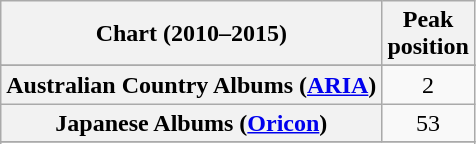<table class="wikitable sortable plainrowheaders" style="text-align:center">
<tr>
<th scope="col">Chart (2010–2015)</th>
<th scope="col">Peak<br>position</th>
</tr>
<tr>
</tr>
<tr>
<th scope="row">Australian Country Albums (<a href='#'>ARIA</a>)</th>
<td>2</td>
</tr>
<tr>
<th scope="row">Japanese Albums (<a href='#'>Oricon</a>)</th>
<td>53</td>
</tr>
<tr>
</tr>
<tr>
</tr>
<tr>
</tr>
</table>
